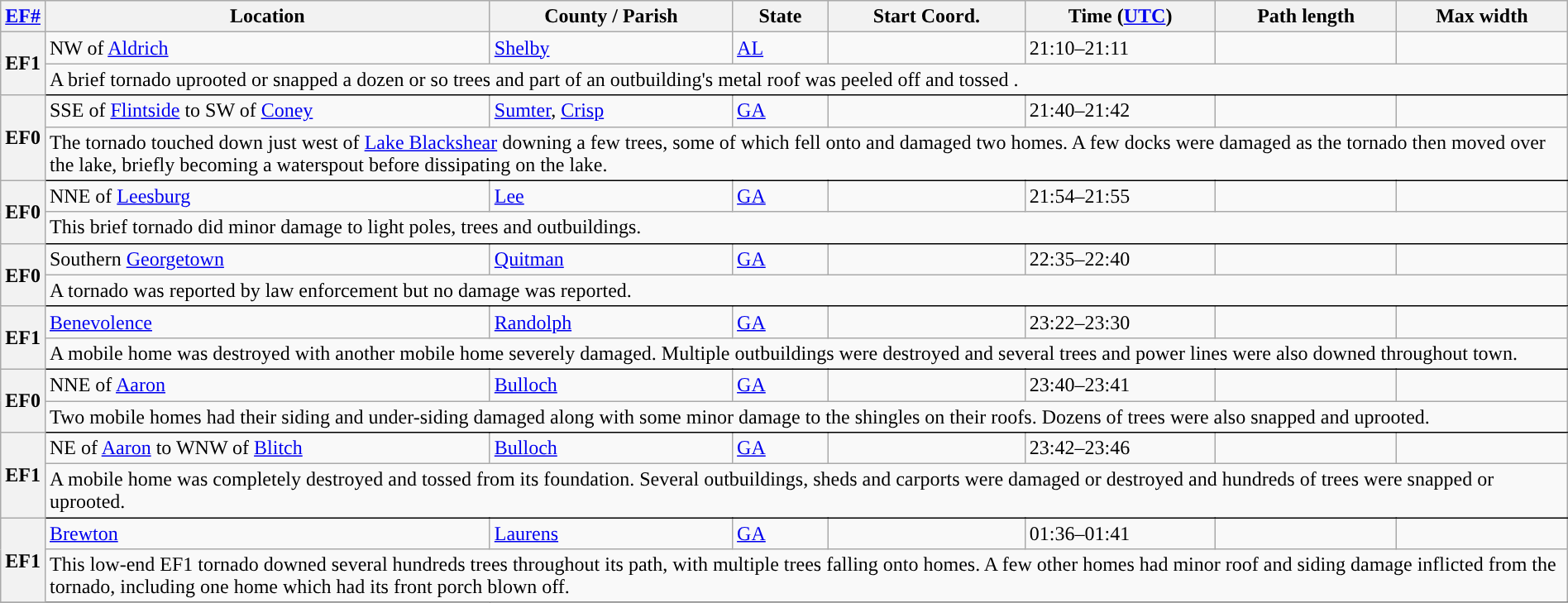<table class="wikitable sortable" style="width:100%;">
<tr>
<th scope="col" width="2%" align="center"><a href='#'>EF#</a></th>
<th scope="col" align="center" class="unsortable">Location</th>
<th scope="col" align="center" class="unsortable">County / Parish</th>
<th scope="col" align="center">State</th>
<th scope="col" align="center">Start Coord.</th>
<th scope="col" align="center">Time (<a href='#'>UTC</a>)</th>
<th scope="col" align="center">Path length</th>
<th scope="col" align="center">Max width</th>
</tr>
<tr>
<th scope="row" rowspan="2" style="background-color:#">EF1</th>
<td>NW of <a href='#'>Aldrich</a></td>
<td><a href='#'>Shelby</a></td>
<td><a href='#'>AL</a></td>
<td></td>
<td>21:10–21:11</td>
<td></td>
<td></td>
</tr>
<tr class="expand-child">
<td colspan="8" style=" border-bottom: 1px solid black;">A brief tornado uprooted or snapped a dozen or so trees and part of an outbuilding's metal roof was peeled off and tossed .</td>
</tr>
<tr>
<th scope="row" rowspan="2" style="background-color:#">EF0</th>
<td>SSE of <a href='#'>Flintside</a> to SW of <a href='#'>Coney</a></td>
<td><a href='#'>Sumter</a>, <a href='#'>Crisp</a></td>
<td><a href='#'>GA</a></td>
<td></td>
<td>21:40–21:42</td>
<td></td>
<td></td>
</tr>
<tr class="expand-child">
<td colspan="8" style=" border-bottom: 1px solid black;">The tornado touched down just west of <a href='#'>Lake Blackshear</a> downing a few trees, some of which fell onto and damaged two homes. A few docks were damaged as the tornado then moved over the lake, briefly becoming a waterspout before dissipating on the lake.</td>
</tr>
<tr>
<th scope="row" rowspan="2" style="background-color:#">EF0</th>
<td>NNE of <a href='#'>Leesburg</a></td>
<td><a href='#'>Lee</a></td>
<td><a href='#'>GA</a></td>
<td></td>
<td>21:54–21:55</td>
<td></td>
<td></td>
</tr>
<tr class="expand-child">
<td colspan="8" style=" border-bottom: 1px solid black;">This brief tornado did minor damage to light poles, trees and outbuildings.</td>
</tr>
<tr>
<th scope="row" rowspan="2" style="background-color:#">EF0</th>
<td>Southern <a href='#'>Georgetown</a></td>
<td><a href='#'>Quitman</a></td>
<td><a href='#'>GA</a></td>
<td></td>
<td>22:35–22:40</td>
<td></td>
<td></td>
</tr>
<tr class="expand-child">
<td colspan="8" style=" border-bottom: 1px solid black;">A tornado was reported by law enforcement but no damage was reported.</td>
</tr>
<tr>
<th scope="row" rowspan="2" style="background-color:#">EF1</th>
<td><a href='#'>Benevolence</a></td>
<td><a href='#'>Randolph</a></td>
<td><a href='#'>GA</a></td>
<td></td>
<td>23:22–23:30</td>
<td></td>
<td></td>
</tr>
<tr class="expand-child">
<td colspan="8" style=" border-bottom: 1px solid black;">A mobile home was destroyed with another mobile home severely damaged. Multiple outbuildings were destroyed and several trees and power lines were also downed throughout town.</td>
</tr>
<tr>
<th scope="row" rowspan="2" style="background-color:#">EF0</th>
<td>NNE of <a href='#'>Aaron</a></td>
<td><a href='#'>Bulloch</a></td>
<td><a href='#'>GA</a></td>
<td></td>
<td>23:40–23:41</td>
<td></td>
<td></td>
</tr>
<tr class="expand-child">
<td colspan="8" style=" border-bottom: 1px solid black;">Two mobile homes had their siding and under-siding damaged along with some minor damage to the shingles on their roofs. Dozens of trees were also snapped and uprooted.</td>
</tr>
<tr>
<th scope="row" rowspan="2" style="background-color:#">EF1</th>
<td>NE of <a href='#'>Aaron</a> to WNW of <a href='#'>Blitch</a></td>
<td><a href='#'>Bulloch</a></td>
<td><a href='#'>GA</a></td>
<td></td>
<td>23:42–23:46</td>
<td></td>
<td></td>
</tr>
<tr class="expand-child">
<td colspan="8" style=" border-bottom: 1px solid black;">A mobile home was completely destroyed and tossed  from its foundation. Several outbuildings, sheds and carports were damaged or destroyed and hundreds of trees were snapped or uprooted.</td>
</tr>
<tr>
<th scope="row" rowspan="2" style="background-color:#">EF1</th>
<td><a href='#'>Brewton</a></td>
<td><a href='#'>Laurens</a></td>
<td><a href='#'>GA</a></td>
<td></td>
<td>01:36–01:41</td>
<td></td>
<td></td>
</tr>
<tr class="expand-child">
<td colspan="8" style=" border-bottom: 1px solid black;">This low-end EF1 tornado downed several hundreds trees throughout its path, with multiple trees falling onto homes. A few other homes had minor roof and siding damage inflicted from the tornado, including one home which had its front porch blown off.</td>
</tr>
<tr>
</tr>
</table>
